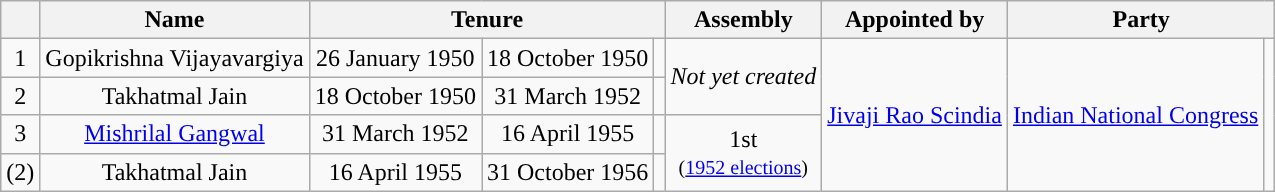<table class="wikitable" style="text-align:center">
<tr>
<th scope="col"></th>
<th scope="col">Name</th>
<th colspan="3" scope="col">Tenure</th>
<th scope="col">Assembly</th>
<th>Appointed by</th>
<th colspan="2" scope="col">Party</th>
</tr>
<tr>
<td scope="row">1</td>
<td>Gopikrishna Vijayavargiya</td>
<td>26 January 1950</td>
<td>18 October 1950</td>
<td></td>
<td rowspan="2"><em>Not yet created</em></td>
<td rowspan="5"><a href='#'>Jivaji Rao Scindia</a></td>
<td rowspan="5"><a href='#'>Indian National Congress</a></td>
<td rowspan="9" style="background-color: "></td>
</tr>
<tr>
<td scope="row">2</td>
<td>Takhatmal Jain</td>
<td>18 October 1950</td>
<td>31 March 1952</td>
<td></td>
</tr>
<tr>
<td scope="row">3</td>
<td><a href='#'>Mishrilal Gangwal</a></td>
<td>31 March 1952</td>
<td>16 April 1955</td>
<td></td>
<td rowspan="2">1st<br><small>(<a href='#'>1952 elections</a>)</small></td>
</tr>
<tr>
<td scope="row">(2)</td>
<td>Takhatmal Jain</td>
<td>16 April 1955</td>
<td>31 October 1956</td>
<td></td>
</tr>
</table>
